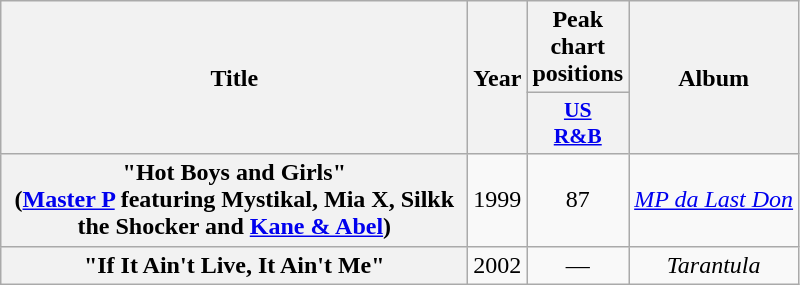<table class="wikitable plainrowheaders" style="text-align:center;" border="1">
<tr>
<th scope="col" rowspan="2" style="width:19em;">Title</th>
<th scope="col" rowspan="2">Year</th>
<th scope="col" colspan="1">Peak chart positions</th>
<th scope="col" rowspan="2">Album</th>
</tr>
<tr>
<th style="width:3em; font-size:90%"><a href='#'>US<br>R&B</a><br></th>
</tr>
<tr>
<th scope="row">"Hot Boys and Girls"<br><span>(<a href='#'>Master P</a> featuring Mystikal, Mia X, Silkk the Shocker and <a href='#'>Kane & Abel</a>)</span></th>
<td>1999</td>
<td>87</td>
<td><em><a href='#'>MP da Last Don</a></em></td>
</tr>
<tr>
<th scope="row">"If It Ain't Live, It Ain't Me"</th>
<td>2002</td>
<td>—</td>
<td><em>Tarantula</em></td>
</tr>
</table>
